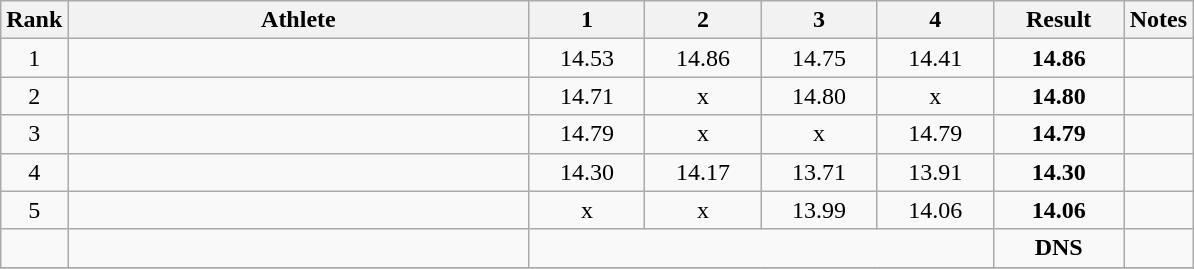<table class="wikitable sortable" style="text-align:center">
<tr>
<th>Rank</th>
<th width=300>Athlete</th>
<th width=70>1</th>
<th width=70>2</th>
<th width=70>3</th>
<th width=70>4</th>
<th width=80>Result</th>
<th>Notes</th>
</tr>
<tr>
<td>1</td>
<td align=left></td>
<td>14.53</td>
<td>14.86</td>
<td>14.75</td>
<td>14.41</td>
<td><strong>14.86</strong></td>
<td></td>
</tr>
<tr>
<td>2</td>
<td align=left></td>
<td>14.71</td>
<td>x</td>
<td>14.80</td>
<td>x</td>
<td><strong>14.80</strong></td>
<td></td>
</tr>
<tr>
<td>3</td>
<td align=left></td>
<td>14.79</td>
<td>x</td>
<td>x</td>
<td>14.79</td>
<td><strong>14.79</strong></td>
<td></td>
</tr>
<tr>
<td>4</td>
<td align=left></td>
<td>14.30</td>
<td>14.17</td>
<td>13.71</td>
<td>13.91</td>
<td><strong>14.30</strong></td>
<td></td>
</tr>
<tr>
<td>5</td>
<td align=left></td>
<td>x</td>
<td>x</td>
<td>13.99</td>
<td>14.06</td>
<td><strong>14.06</strong></td>
<td></td>
</tr>
<tr>
<td></td>
<td align=left></td>
<td colspan=4></td>
<td><strong>DNS</strong></td>
<td></td>
</tr>
<tr>
</tr>
</table>
